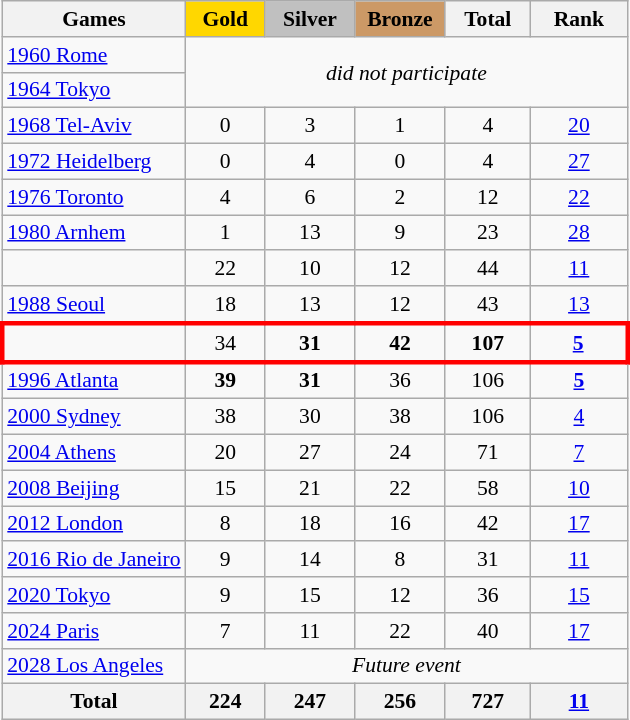<table class="wikitable" style="text-align:center; font-size:90%;">
<tr>
<th>Games</th>
<td style="background:gold; width:3.2em; font-weight:bold;">Gold</td>
<td style="background:silver; width:3.7em; font-weight:bold;">Silver</td>
<td style="background:#c96; width:3.7em; font-weight:bold;">Bronze</td>
<th style="width:3.5em; font-weight:bold;">Total</th>
<th style="width:4em; font-weight:bold;">Rank</th>
</tr>
<tr>
<td align=left> <a href='#'>1960 Rome</a></td>
<td colspan=5 rowspan=2><em>did not participate</em></td>
</tr>
<tr>
<td align=left> <a href='#'>1964 Tokyo</a></td>
</tr>
<tr>
<td align=left> <a href='#'>1968 Tel-Aviv</a></td>
<td>0</td>
<td>3</td>
<td>1</td>
<td>4</td>
<td><a href='#'>20</a></td>
</tr>
<tr>
<td align=left> <a href='#'>1972 Heidelberg</a></td>
<td>0</td>
<td>4</td>
<td>0</td>
<td>4</td>
<td><a href='#'>27</a></td>
</tr>
<tr>
<td align=left> <a href='#'>1976 Toronto</a></td>
<td>4</td>
<td>6</td>
<td>2</td>
<td>12</td>
<td><a href='#'>22</a></td>
</tr>
<tr>
<td align=left> <a href='#'>1980 Arnhem</a></td>
<td>1</td>
<td>13</td>
<td>9</td>
<td>23</td>
<td><a href='#'>28</a></td>
</tr>
<tr>
<td align=left> <br></td>
<td>22</td>
<td>10</td>
<td>12</td>
<td>44</td>
<td><a href='#'>11</a></td>
</tr>
<tr>
<td align=left> <a href='#'>1988 Seoul</a></td>
<td>18</td>
<td>13</td>
<td>12</td>
<td>43</td>
<td><a href='#'>13</a></td>
</tr>
<tr style="border: 3px solid red">
<td align=left></td>
<td>34</td>
<td><strong>31</strong></td>
<td><strong>42</strong></td>
<td><strong>107</strong></td>
<td><a href='#'><strong>5</strong></a></td>
</tr>
<tr>
<td align=left> <a href='#'>1996 Atlanta</a></td>
<td><strong>39</strong></td>
<td><strong>31</strong></td>
<td>36</td>
<td>106</td>
<td><a href='#'><strong>5</strong></a></td>
</tr>
<tr>
<td align=left> <a href='#'>2000 Sydney</a></td>
<td>38</td>
<td>30</td>
<td>38</td>
<td>106</td>
<td><a href='#'>4</a></td>
</tr>
<tr>
<td align=left> <a href='#'>2004 Athens</a></td>
<td>20</td>
<td>27</td>
<td>24</td>
<td>71</td>
<td><a href='#'>7</a></td>
</tr>
<tr>
<td align=left> <a href='#'>2008 Beijing</a></td>
<td>15</td>
<td>21</td>
<td>22</td>
<td>58</td>
<td><a href='#'>10</a></td>
</tr>
<tr>
<td align=left> <a href='#'>2012 London</a></td>
<td>8</td>
<td>18</td>
<td>16</td>
<td>42</td>
<td><a href='#'>17</a></td>
</tr>
<tr>
<td align=left> <a href='#'>2016 Rio de Janeiro</a></td>
<td>9</td>
<td>14</td>
<td>8</td>
<td>31</td>
<td><a href='#'>11</a></td>
</tr>
<tr>
<td align=left> <a href='#'>2020 Tokyo</a></td>
<td>9</td>
<td>15</td>
<td>12</td>
<td>36</td>
<td><a href='#'>15</a></td>
</tr>
<tr>
<td align=left> <a href='#'>2024 Paris</a></td>
<td>7</td>
<td>11</td>
<td>22</td>
<td>40</td>
<td><a href='#'>17</a></td>
</tr>
<tr>
<td align=left> <a href='#'>2028 Los Angeles</a></td>
<td colspan=5; rowspan=1><em>Future event</em></td>
</tr>
<tr>
<th>Total</th>
<th>224</th>
<th>247</th>
<th>256</th>
<th>727</th>
<th><a href='#'>11</a></th>
</tr>
</table>
